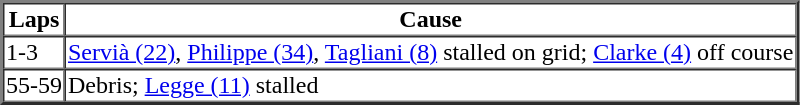<table border=2 cellspacing=0>
<tr>
<th>Laps</th>
<th>Cause</th>
</tr>
<tr>
<td>1-3</td>
<td><a href='#'>Servià (22)</a>, <a href='#'>Philippe (34)</a>, <a href='#'>Tagliani (8)</a> stalled on grid; <a href='#'>Clarke (4)</a> off course</td>
</tr>
<tr>
<td>55-59</td>
<td>Debris; <a href='#'>Legge (11)</a> stalled</td>
</tr>
</table>
